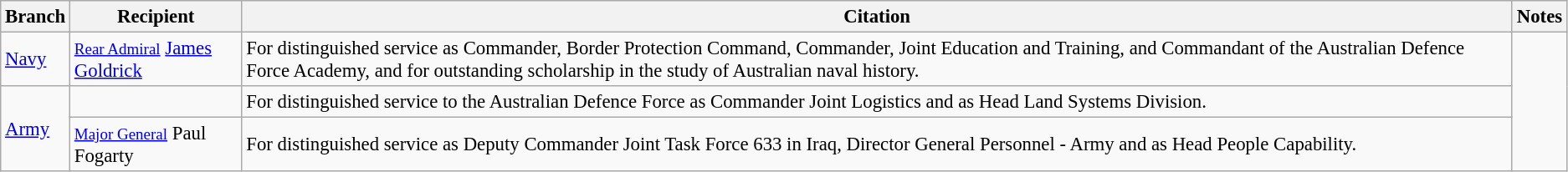<table class="wikitable" style="font-size:95%;">
<tr>
<th>Branch</th>
<th>Recipient</th>
<th>Citation</th>
<th>Notes</th>
</tr>
<tr>
<td><a href='#'>Navy</a></td>
<td><small><a href='#'>Rear Admiral</a></small> <a href='#'>James Goldrick</a></td>
<td>For distinguished service as Commander, Border Protection Command, Commander, Joint Education and Training, and Commandant of the Australian Defence Force Academy, and for outstanding scholarship in the study of Australian naval history.</td>
<td rowspan=3></td>
</tr>
<tr>
<td rowspan="2"><a href='#'>Army</a></td>
<td></td>
<td>For distinguished service to the Australian Defence Force as Commander Joint Logistics and as Head Land Systems Division.</td>
</tr>
<tr>
<td><small><a href='#'>Major General</a></small> Paul Fogarty</td>
<td>For distinguished service as Deputy Commander Joint Task Force 633 in Iraq, Director General Personnel - Army and as Head People Capability.</td>
</tr>
</table>
